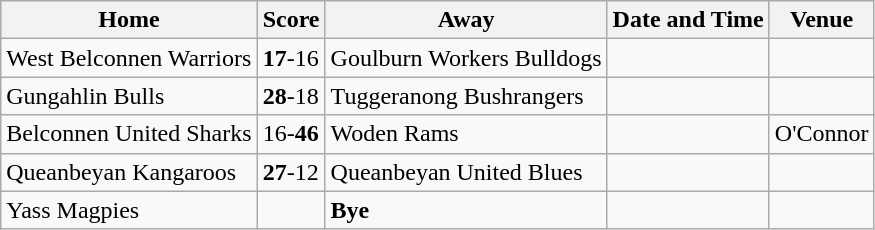<table class="wikitable">
<tr>
<th>Home</th>
<th>Score</th>
<th>Away</th>
<th>Date and Time</th>
<th>Venue</th>
</tr>
<tr>
<td> West Belconnen Warriors</td>
<td><strong>17</strong>-16</td>
<td> Goulburn Workers Bulldogs</td>
<td></td>
<td></td>
</tr>
<tr>
<td> Gungahlin Bulls</td>
<td><strong>28</strong>-18</td>
<td> Tuggeranong Bushrangers</td>
<td></td>
<td></td>
</tr>
<tr>
<td> Belconnen United Sharks</td>
<td>16-<strong>46</strong></td>
<td> Woden Rams</td>
<td></td>
<td>O'Connor</td>
</tr>
<tr>
<td> Queanbeyan Kangaroos</td>
<td><strong>27</strong>-12</td>
<td> Queanbeyan United Blues</td>
<td></td>
<td></td>
</tr>
<tr>
<td> Yass Magpies</td>
<td></td>
<td><strong>Bye</strong></td>
<td></td>
<td></td>
</tr>
</table>
